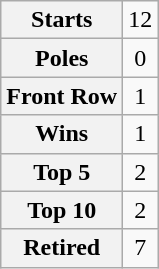<table class="wikitable" style="text-align:center">
<tr>
<th>Starts</th>
<td>12</td>
</tr>
<tr>
<th>Poles</th>
<td>0</td>
</tr>
<tr>
<th>Front Row</th>
<td>1</td>
</tr>
<tr>
<th>Wins</th>
<td>1</td>
</tr>
<tr>
<th>Top 5</th>
<td>2</td>
</tr>
<tr>
<th>Top 10</th>
<td>2</td>
</tr>
<tr>
<th>Retired</th>
<td>7</td>
</tr>
</table>
